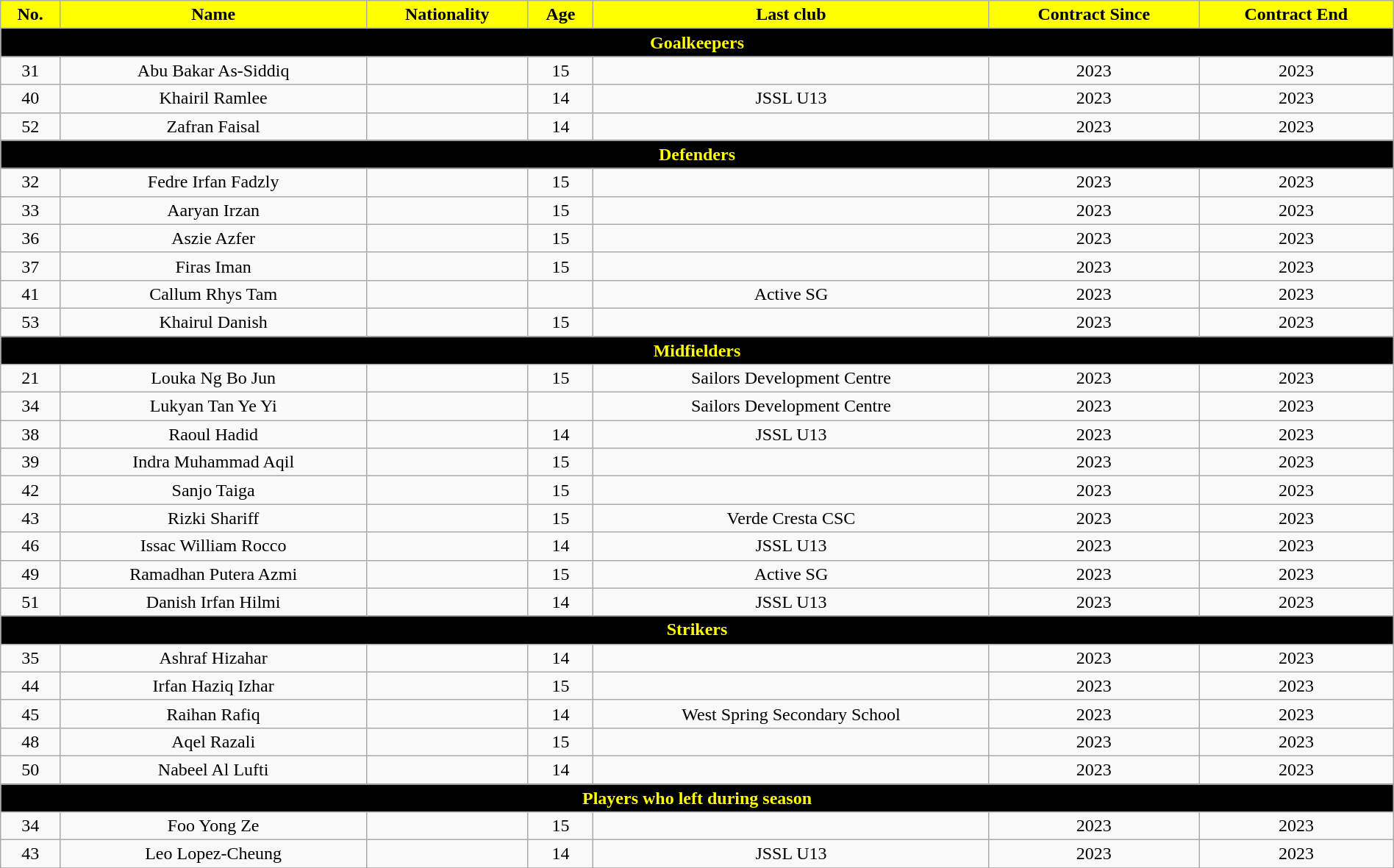<table class="wikitable" style="text-align:center; font-size:100%; width:100%;">
<tr>
<th style="background:#FFFF00; color:black; text-align:center;">No.</th>
<th style="background:#FFFF00; color:black; text-align:center;">Name</th>
<th style="background:#FFFF00; color:black; text-align:center;">Nationality</th>
<th style="background:#FFFF00; color:black; text-align:center;">Age</th>
<th style="background:#FFFF00; color:black; text-align:center;">Last club</th>
<th style="background:#FFFF00; color:black; text-align:center;">Contract Since</th>
<th style="background:#FFFF00; color:black; text-align:center;">Contract End</th>
</tr>
<tr>
<th colspan="7" style="background:black; color:yellow; text-align:center;">Goalkeepers</th>
</tr>
<tr>
<td>31</td>
<td>Abu Bakar As-Siddiq</td>
<td></td>
<td>15</td>
<td></td>
<td>2023</td>
<td>2023</td>
</tr>
<tr>
<td>40</td>
<td>Khairil Ramlee</td>
<td></td>
<td>14</td>
<td> JSSL U13</td>
<td>2023</td>
<td>2023</td>
</tr>
<tr>
<td>52</td>
<td>Zafran Faisal</td>
<td></td>
<td>14</td>
<td></td>
<td>2023</td>
<td>2023</td>
</tr>
<tr>
<th colspan="7" style="background:black; color:yellow; text-align:center;">Defenders</th>
</tr>
<tr>
<td>32</td>
<td>Fedre Irfan Fadzly</td>
<td></td>
<td>15</td>
<td></td>
<td>2023</td>
<td>2023</td>
</tr>
<tr>
<td>33</td>
<td>Aaryan Irzan</td>
<td></td>
<td>15</td>
<td></td>
<td>2023</td>
<td>2023</td>
</tr>
<tr>
<td>36</td>
<td>Aszie Azfer</td>
<td></td>
<td>15</td>
<td></td>
<td>2023</td>
<td>2023</td>
</tr>
<tr>
<td>37</td>
<td>Firas Iman</td>
<td></td>
<td>15</td>
<td></td>
<td>2023</td>
<td>2023</td>
</tr>
<tr>
<td>41</td>
<td>Callum Rhys Tam</td>
<td></td>
<td></td>
<td> Active SG</td>
<td>2023</td>
<td>2023</td>
</tr>
<tr>
<td>53</td>
<td>Khairul Danish</td>
<td></td>
<td>15</td>
<td></td>
<td>2023</td>
<td>2023</td>
</tr>
<tr>
<th colspan="7" style="background:black; color:yellow; text-align:center;">Midfielders</th>
</tr>
<tr>
<td>21</td>
<td>Louka Ng Bo Jun</td>
<td></td>
<td>15</td>
<td> Sailors Development Centre</td>
<td>2023</td>
<td>2023</td>
</tr>
<tr>
<td>34</td>
<td>Lukyan Tan Ye Yi</td>
<td></td>
<td></td>
<td> Sailors Development Centre</td>
<td>2023</td>
<td>2023</td>
</tr>
<tr>
<td>38</td>
<td>Raoul Hadid</td>
<td></td>
<td>14</td>
<td> JSSL U13</td>
<td>2023</td>
<td>2023</td>
</tr>
<tr>
<td>39</td>
<td>Indra Muhammad Aqil</td>
<td></td>
<td>15</td>
<td></td>
<td>2023</td>
<td>2023</td>
</tr>
<tr>
<td>42</td>
<td>Sanjo Taiga</td>
<td></td>
<td>15</td>
<td></td>
<td>2023</td>
<td>2023</td>
</tr>
<tr>
<td>43</td>
<td>Rizki Shariff</td>
<td></td>
<td>15</td>
<td> Verde Cresta CSC</td>
<td>2023</td>
<td>2023</td>
</tr>
<tr>
<td>46</td>
<td>Issac William Rocco</td>
<td></td>
<td>14</td>
<td> JSSL U13</td>
<td>2023</td>
<td>2023</td>
</tr>
<tr>
<td>49</td>
<td>Ramadhan Putera Azmi</td>
<td></td>
<td>15</td>
<td> Active SG</td>
<td>2023</td>
<td>2023</td>
</tr>
<tr>
<td>51</td>
<td>Danish Irfan Hilmi</td>
<td></td>
<td>14</td>
<td> JSSL U13</td>
<td>2023</td>
<td>2023</td>
</tr>
<tr>
<th colspan="7" style="background:black; color:yellow; text-align:center;">Strikers</th>
</tr>
<tr>
<td>35</td>
<td>Ashraf Hizahar</td>
<td></td>
<td>14</td>
<td></td>
<td>2023</td>
<td>2023</td>
</tr>
<tr>
<td>44</td>
<td>Irfan Haziq Izhar</td>
<td></td>
<td>15</td>
<td></td>
<td>2023</td>
<td>2023</td>
</tr>
<tr>
<td>45</td>
<td>Raihan Rafiq</td>
<td></td>
<td>14</td>
<td> West Spring Secondary School</td>
<td>2023</td>
<td>2023</td>
</tr>
<tr>
<td>48</td>
<td>Aqel Razali</td>
<td></td>
<td>15</td>
<td></td>
<td>2023</td>
<td>2023</td>
</tr>
<tr>
<td>50</td>
<td>Nabeel Al Lufti</td>
<td></td>
<td>14</td>
<td></td>
<td>2023</td>
<td>2023</td>
</tr>
<tr>
<th colspan="7" style="background:black; color:yellow; text-align:center;">Players who left during season</th>
</tr>
<tr>
<td>34</td>
<td>Foo Yong Ze</td>
<td></td>
<td>15</td>
<td></td>
<td>2023</td>
<td>2023</td>
</tr>
<tr>
<td>43</td>
<td>Leo Lopez-Cheung</td>
<td></td>
<td>14</td>
<td> JSSL U13</td>
<td>2023</td>
<td>2023</td>
</tr>
<tr>
</tr>
</table>
